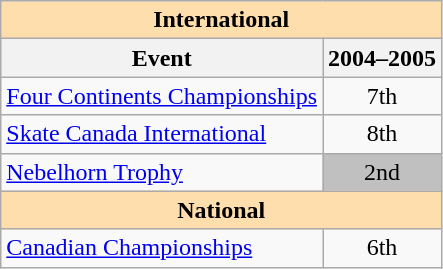<table class="wikitable" style="text-align:center">
<tr>
<th style="background-color: #ffdead; " colspan=2 align=center>International</th>
</tr>
<tr>
<th>Event</th>
<th>2004–2005</th>
</tr>
<tr>
<td align=left><a href='#'>Four Continents Championships</a></td>
<td>7th</td>
</tr>
<tr>
<td align=left> <a href='#'>Skate Canada International</a></td>
<td>8th</td>
</tr>
<tr>
<td align=left><a href='#'>Nebelhorn Trophy</a></td>
<td bgcolor=silver>2nd</td>
</tr>
<tr>
<th style="background-color: #ffdead; " colspan=2 align=center>National</th>
</tr>
<tr>
<td align=left><a href='#'>Canadian Championships</a></td>
<td>6th</td>
</tr>
</table>
